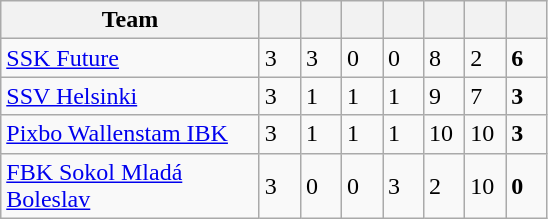<table class="wikitable">
<tr>
<th width=165>Team</th>
<th width=20></th>
<th width=20></th>
<th width=20></th>
<th width=20></th>
<th width=20></th>
<th width=20></th>
<th width=20></th>
</tr>
<tr>
<td style="text-align:left;"><a href='#'>SSK Future</a></td>
<td>3</td>
<td>3</td>
<td>0</td>
<td>0</td>
<td>8</td>
<td>2</td>
<td><strong>6</strong></td>
</tr>
<tr>
<td style="text-align:left;"><a href='#'>SSV Helsinki</a></td>
<td>3</td>
<td>1</td>
<td>1</td>
<td>1</td>
<td>9</td>
<td>7</td>
<td><strong>3</strong></td>
</tr>
<tr>
<td style="text-align:left;"><a href='#'>Pixbo Wallenstam IBK</a></td>
<td>3</td>
<td>1</td>
<td>1</td>
<td>1</td>
<td>10</td>
<td>10</td>
<td><strong>3</strong></td>
</tr>
<tr>
<td style="text-align:left;"><a href='#'>FBK Sokol Mladá Boleslav</a>   </td>
<td>3</td>
<td>0</td>
<td>0</td>
<td>3</td>
<td>2</td>
<td>10</td>
<td><strong>0</strong></td>
</tr>
</table>
